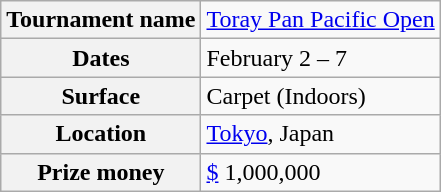<table class="wikitable">
<tr>
<th>Tournament name</th>
<td><a href='#'>Toray Pan Pacific Open</a></td>
</tr>
<tr>
<th>Dates</th>
<td>February 2 – 7</td>
</tr>
<tr>
<th>Surface</th>
<td>Carpet (Indoors)</td>
</tr>
<tr>
<th>Location</th>
<td><a href='#'>Tokyo</a>, Japan</td>
</tr>
<tr>
<th>Prize money</th>
<td><a href='#'>$</a> 1,000,000</td>
</tr>
</table>
